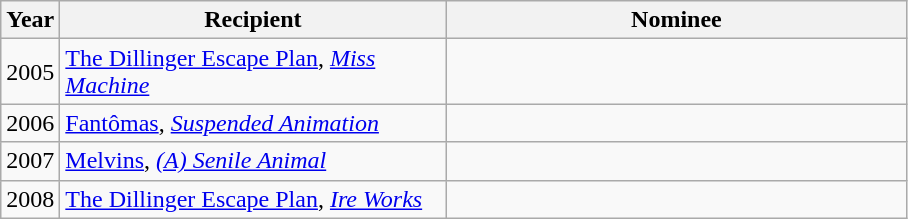<table class="wikitable sortable plainrowheaders">
<tr>
<th>Year</th>
<th style="width:250px;">Recipient</th>
<th style="width:300px;" class="unsortable">Nominee</th>
</tr>
<tr>
<td>2005</td>
<td><a href='#'>The Dillinger Escape Plan</a>, <em><a href='#'>Miss Machine</a></em></td>
<td></td>
</tr>
<tr>
<td>2006</td>
<td><a href='#'>Fantômas</a>, <em><a href='#'>Suspended Animation</a></em></td>
<td></td>
</tr>
<tr>
<td>2007</td>
<td><a href='#'>Melvins</a>, <em><a href='#'>(A) Senile Animal</a></em></td>
<td></td>
</tr>
<tr>
<td>2008</td>
<td><a href='#'>The Dillinger Escape Plan</a>, <em><a href='#'>Ire Works</a></em></td>
<td></td>
</tr>
</table>
